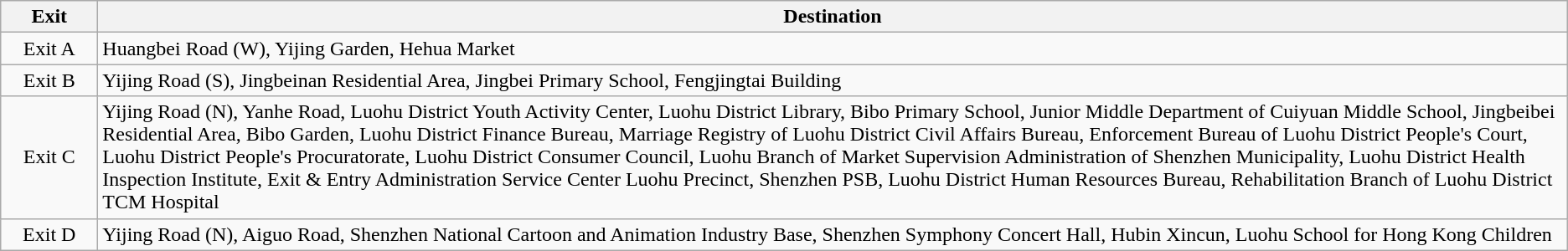<table class="wikitable">
<tr>
<th style="width:70px">Exit</th>
<th>Destination</th>
</tr>
<tr>
<td align="center">Exit A</td>
<td>Huangbei Road (W), Yijing Garden, Hehua Market</td>
</tr>
<tr>
<td align="center">Exit B</td>
<td>Yijing Road (S), Jingbeinan Residential Area, Jingbei Primary School, Fengjingtai Building</td>
</tr>
<tr>
<td align="center">Exit C</td>
<td>Yijing Road (N), Yanhe Road, Luohu District Youth Activity Center, Luohu District Library, Bibo Primary School, Junior Middle Department of Cuiyuan Middle School, Jingbeibei Residential Area, Bibo Garden, Luohu District Finance Bureau, Marriage Registry of Luohu District Civil Affairs Bureau, Enforcement Bureau of Luohu District People's Court, Luohu District People's Procuratorate, Luohu District Consumer Council, Luohu Branch of Market Supervision Administration of Shenzhen Municipality, Luohu District Health Inspection Institute, Exit & Entry Administration Service Center Luohu Precinct, Shenzhen PSB, Luohu District Human Resources Bureau, Rehabilitation Branch of Luohu District TCM Hospital</td>
</tr>
<tr>
<td align="center">Exit D</td>
<td>Yijing Road (N), Aiguo Road, Shenzhen National Cartoon and Animation Industry Base, Shenzhen Symphony Concert Hall, Hubin Xincun, Luohu School for Hong Kong Children</td>
</tr>
</table>
